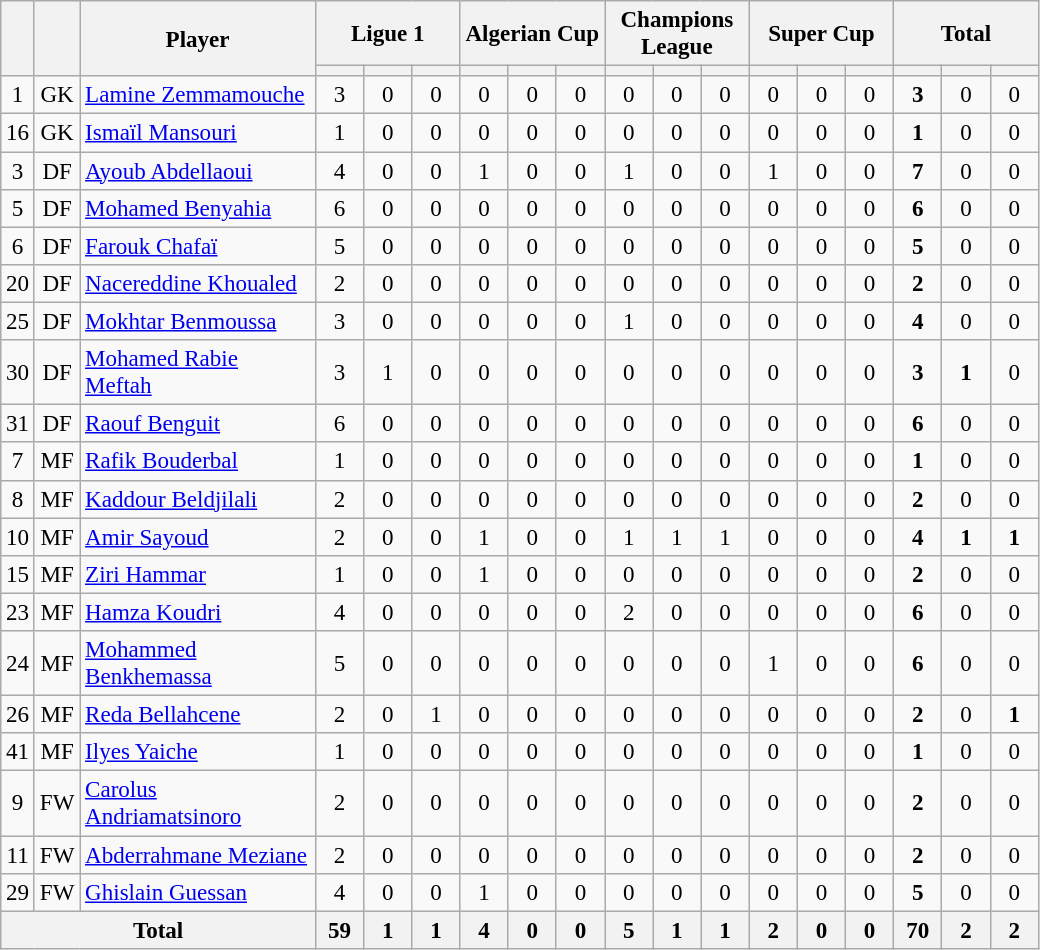<table class="wikitable sortable nowrap" style="font-size: 96%; text-align: center;">
<tr>
<th rowspan="2"></th>
<th rowspan="2"></th>
<th rowspan="2" width=150>Player</th>
<th colspan="3">Ligue 1</th>
<th colspan="3">Algerian Cup</th>
<th colspan="3">Champions League</th>
<th colspan="3">Super Cup</th>
<th colspan="3">Total</th>
</tr>
<tr>
<th width=25></th>
<th width=25></th>
<th width=25></th>
<th width=25></th>
<th width=25></th>
<th width=25></th>
<th width=25></th>
<th width=25></th>
<th width=25></th>
<th width=25></th>
<th width=25></th>
<th width=25></th>
<th width=25></th>
<th width=25></th>
<th width=25></th>
</tr>
<tr>
<td>1</td>
<td>GK</td>
<td style="text-align:left"> <a href='#'>Lamine Zemmamouche</a></td>
<td>3</td>
<td>0</td>
<td>0</td>
<td>0</td>
<td>0</td>
<td>0</td>
<td>0</td>
<td>0</td>
<td>0</td>
<td>0</td>
<td>0</td>
<td>0</td>
<td><strong>3</strong></td>
<td>0</td>
<td>0</td>
</tr>
<tr>
<td>16</td>
<td>GK</td>
<td style="text-align:left"> <a href='#'>Ismaïl Mansouri</a></td>
<td>1</td>
<td>0</td>
<td>0</td>
<td>0</td>
<td>0</td>
<td>0</td>
<td>0</td>
<td>0</td>
<td>0</td>
<td>0</td>
<td>0</td>
<td>0</td>
<td><strong>1</strong></td>
<td>0</td>
<td>0</td>
</tr>
<tr>
<td>3</td>
<td>DF</td>
<td style="text-align:left"> <a href='#'>Ayoub Abdellaoui</a></td>
<td>4</td>
<td>0</td>
<td>0</td>
<td>1</td>
<td>0</td>
<td>0</td>
<td>1</td>
<td>0</td>
<td>0</td>
<td>1</td>
<td>0</td>
<td>0</td>
<td><strong>7</strong></td>
<td>0</td>
<td>0</td>
</tr>
<tr>
<td>5</td>
<td>DF</td>
<td style="text-align:left"> <a href='#'>Mohamed Benyahia</a></td>
<td>6</td>
<td>0</td>
<td>0</td>
<td>0</td>
<td>0</td>
<td>0</td>
<td>0</td>
<td>0</td>
<td>0</td>
<td>0</td>
<td>0</td>
<td>0</td>
<td><strong>6</strong></td>
<td>0</td>
<td>0</td>
</tr>
<tr>
<td>6</td>
<td>DF</td>
<td style="text-align:left"> <a href='#'>Farouk Chafaï</a></td>
<td>5</td>
<td>0</td>
<td>0</td>
<td>0</td>
<td>0</td>
<td>0</td>
<td>0</td>
<td>0</td>
<td>0</td>
<td>0</td>
<td>0</td>
<td>0</td>
<td><strong>5</strong></td>
<td>0</td>
<td>0</td>
</tr>
<tr>
<td>20</td>
<td>DF</td>
<td style="text-align:left"> <a href='#'>Nacereddine Khoualed</a></td>
<td>2</td>
<td>0</td>
<td>0</td>
<td>0</td>
<td>0</td>
<td>0</td>
<td>0</td>
<td>0</td>
<td>0</td>
<td>0</td>
<td>0</td>
<td>0</td>
<td><strong>2</strong></td>
<td>0</td>
<td>0</td>
</tr>
<tr>
<td>25</td>
<td>DF</td>
<td style="text-align:left"> <a href='#'>Mokhtar Benmoussa</a></td>
<td>3</td>
<td>0</td>
<td>0</td>
<td>0</td>
<td>0</td>
<td>0</td>
<td>1</td>
<td>0</td>
<td>0</td>
<td>0</td>
<td>0</td>
<td>0</td>
<td><strong>4</strong></td>
<td>0</td>
<td>0</td>
</tr>
<tr>
<td>30</td>
<td>DF</td>
<td style="text-align:left"> <a href='#'>Mohamed Rabie Meftah</a></td>
<td>3</td>
<td>1</td>
<td>0</td>
<td>0</td>
<td>0</td>
<td>0</td>
<td>0</td>
<td>0</td>
<td>0</td>
<td>0</td>
<td>0</td>
<td>0</td>
<td><strong>3</strong></td>
<td><strong>1</strong></td>
<td>0</td>
</tr>
<tr>
<td>31</td>
<td>DF</td>
<td style="text-align:left"> <a href='#'>Raouf Benguit</a></td>
<td>6</td>
<td>0</td>
<td>0</td>
<td>0</td>
<td>0</td>
<td>0</td>
<td>0</td>
<td>0</td>
<td>0</td>
<td>0</td>
<td>0</td>
<td>0</td>
<td><strong>6</strong></td>
<td>0</td>
<td>0</td>
</tr>
<tr>
<td>7</td>
<td>MF</td>
<td style="text-align:left"> <a href='#'>Rafik Bouderbal</a></td>
<td>1</td>
<td>0</td>
<td>0</td>
<td>0</td>
<td>0</td>
<td>0</td>
<td>0</td>
<td>0</td>
<td>0</td>
<td>0</td>
<td>0</td>
<td>0</td>
<td><strong>1</strong></td>
<td>0</td>
<td>0</td>
</tr>
<tr>
<td>8</td>
<td>MF</td>
<td style="text-align:left"> <a href='#'>Kaddour Beldjilali</a></td>
<td>2</td>
<td>0</td>
<td>0</td>
<td>0</td>
<td>0</td>
<td>0</td>
<td>0</td>
<td>0</td>
<td>0</td>
<td>0</td>
<td>0</td>
<td>0</td>
<td><strong>2</strong></td>
<td>0</td>
<td>0</td>
</tr>
<tr>
<td>10</td>
<td>MF</td>
<td style="text-align:left"> <a href='#'>Amir Sayoud</a></td>
<td>2</td>
<td>0</td>
<td>0</td>
<td>1</td>
<td>0</td>
<td>0</td>
<td>1</td>
<td>1</td>
<td>1</td>
<td>0</td>
<td>0</td>
<td>0</td>
<td><strong>4</strong></td>
<td><strong>1</strong></td>
<td><strong>1</strong></td>
</tr>
<tr>
<td>15</td>
<td>MF</td>
<td style="text-align:left"> <a href='#'>Ziri Hammar</a></td>
<td>1</td>
<td>0</td>
<td>0</td>
<td>1</td>
<td>0</td>
<td>0</td>
<td>0</td>
<td>0</td>
<td>0</td>
<td>0</td>
<td>0</td>
<td>0</td>
<td><strong>2</strong></td>
<td>0</td>
<td>0</td>
</tr>
<tr>
<td>23</td>
<td>MF</td>
<td style="text-align:left"> <a href='#'>Hamza Koudri</a></td>
<td>4</td>
<td>0</td>
<td>0</td>
<td>0</td>
<td>0</td>
<td>0</td>
<td>2</td>
<td>0</td>
<td>0</td>
<td>0</td>
<td>0</td>
<td>0</td>
<td><strong>6</strong></td>
<td>0</td>
<td>0</td>
</tr>
<tr>
<td>24</td>
<td>MF</td>
<td style="text-align:left"> <a href='#'>Mohammed Benkhemassa</a></td>
<td>5</td>
<td>0</td>
<td>0</td>
<td>0</td>
<td>0</td>
<td>0</td>
<td>0</td>
<td>0</td>
<td>0</td>
<td>1</td>
<td>0</td>
<td>0</td>
<td><strong>6</strong></td>
<td>0</td>
<td>0</td>
</tr>
<tr>
<td>26</td>
<td>MF</td>
<td style="text-align:left"> <a href='#'>Reda Bellahcene</a></td>
<td>2</td>
<td>0</td>
<td>1</td>
<td>0</td>
<td>0</td>
<td>0</td>
<td>0</td>
<td>0</td>
<td>0</td>
<td>0</td>
<td>0</td>
<td>0</td>
<td><strong>2</strong></td>
<td>0</td>
<td><strong>1</strong></td>
</tr>
<tr>
<td>41</td>
<td>MF</td>
<td style="text-align:left"> <a href='#'>Ilyes Yaiche</a></td>
<td>1</td>
<td>0</td>
<td>0</td>
<td>0</td>
<td>0</td>
<td>0</td>
<td>0</td>
<td>0</td>
<td>0</td>
<td>0</td>
<td>0</td>
<td>0</td>
<td><strong>1</strong></td>
<td>0</td>
<td>0</td>
</tr>
<tr>
<td>9</td>
<td>FW</td>
<td style="text-align:left"> <a href='#'>Carolus Andriamatsinoro</a></td>
<td>2</td>
<td>0</td>
<td>0</td>
<td>0</td>
<td>0</td>
<td>0</td>
<td>0</td>
<td>0</td>
<td>0</td>
<td>0</td>
<td>0</td>
<td>0</td>
<td><strong>2</strong></td>
<td>0</td>
<td>0</td>
</tr>
<tr>
<td>11</td>
<td>FW</td>
<td style="text-align:left"> <a href='#'>Abderrahmane Meziane</a></td>
<td>2</td>
<td>0</td>
<td>0</td>
<td>0</td>
<td>0</td>
<td>0</td>
<td>0</td>
<td>0</td>
<td>0</td>
<td>0</td>
<td>0</td>
<td>0</td>
<td><strong>2</strong></td>
<td>0</td>
<td>0</td>
</tr>
<tr>
<td>29</td>
<td>FW</td>
<td style="text-align:left"> <a href='#'>Ghislain Guessan</a></td>
<td>4</td>
<td>0</td>
<td>0</td>
<td>1</td>
<td>0</td>
<td>0</td>
<td>0</td>
<td>0</td>
<td>0</td>
<td>0</td>
<td>0</td>
<td>0</td>
<td><strong>5</strong></td>
<td>0</td>
<td>0</td>
</tr>
<tr>
<th colspan="3">Total</th>
<th>59</th>
<th>1</th>
<th>1</th>
<th>4</th>
<th>0</th>
<th>0</th>
<th>5</th>
<th>1</th>
<th>1</th>
<th>2</th>
<th>0</th>
<th>0</th>
<th>70</th>
<th>2</th>
<th>2</th>
</tr>
</table>
